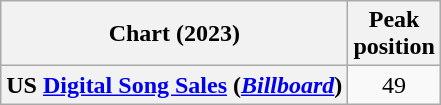<table class="wikitable plainrowheaders" style="text-align:center">
<tr>
<th scope="col">Chart (2023)</th>
<th scope="col">Peak<br>position</th>
</tr>
<tr>
<th scope="row">US <a href='#'>Digital Song Sales</a> (<em><a href='#'>Billboard</a></em>)</th>
<td>49</td>
</tr>
</table>
